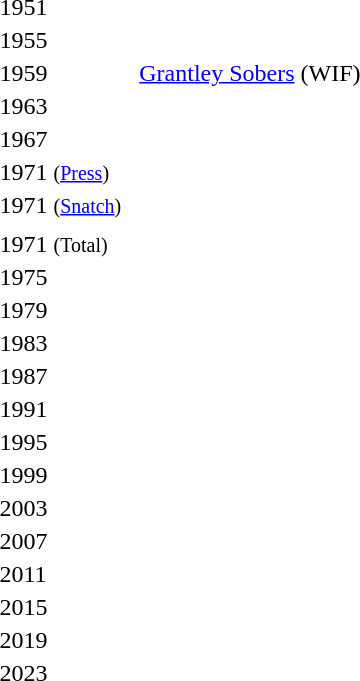<table>
<tr>
<td>1951</td>
<td></td>
<td></td>
<td></td>
</tr>
<tr>
<td>1955</td>
<td></td>
<td></td>
<td></td>
</tr>
<tr>
<td>1959</td>
<td></td>
<td></td>
<td> <a href='#'>Grantley Sobers</a> (WIF)</td>
</tr>
<tr>
<td>1963</td>
<td></td>
<td></td>
<td></td>
</tr>
<tr>
<td>1967</td>
<td></td>
<td></td>
<td></td>
</tr>
<tr>
<td>1971 <small>(<a href='#'>Press</a>)</small></td>
<td></td>
<td></td>
<td></td>
</tr>
<tr>
<td>1971 <small>(<a href='#'>Snatch</a>)</small></td>
<td></td>
<td></td>
<td></td>
</tr>
<tr>
<td></td>
<td></td>
<td></td>
<td></td>
</tr>
<tr>
<td>1971 <small>(Total)</small></td>
<td></td>
<td></td>
<td></td>
</tr>
<tr>
<td>1975</td>
<td></td>
<td></td>
<td></td>
</tr>
<tr>
<td>1979</td>
<td></td>
<td></td>
<td></td>
</tr>
<tr>
<td>1983</td>
<td></td>
<td></td>
<td></td>
</tr>
<tr>
<td>1987</td>
<td></td>
<td></td>
<td></td>
</tr>
<tr>
<td>1991</td>
<td></td>
<td></td>
<td></td>
</tr>
<tr>
<td>1995</td>
<td></td>
<td></td>
<td></td>
</tr>
<tr>
<td>1999</td>
<td></td>
<td></td>
<td></td>
</tr>
<tr>
<td>2003</td>
<td></td>
<td></td>
<td></td>
</tr>
<tr>
<td>2007</td>
<td align="left"></td>
<td align="left"></td>
<td align="left"></td>
</tr>
<tr>
<td>2011<br></td>
<td></td>
<td></td>
<td></td>
</tr>
<tr>
<td>2015<br></td>
<td></td>
<td></td>
<td></td>
</tr>
<tr>
<td>2019<br></td>
<td></td>
<td></td>
<td></td>
</tr>
<tr>
<td>2023<br></td>
<td></td>
<td></td>
<td></td>
</tr>
</table>
